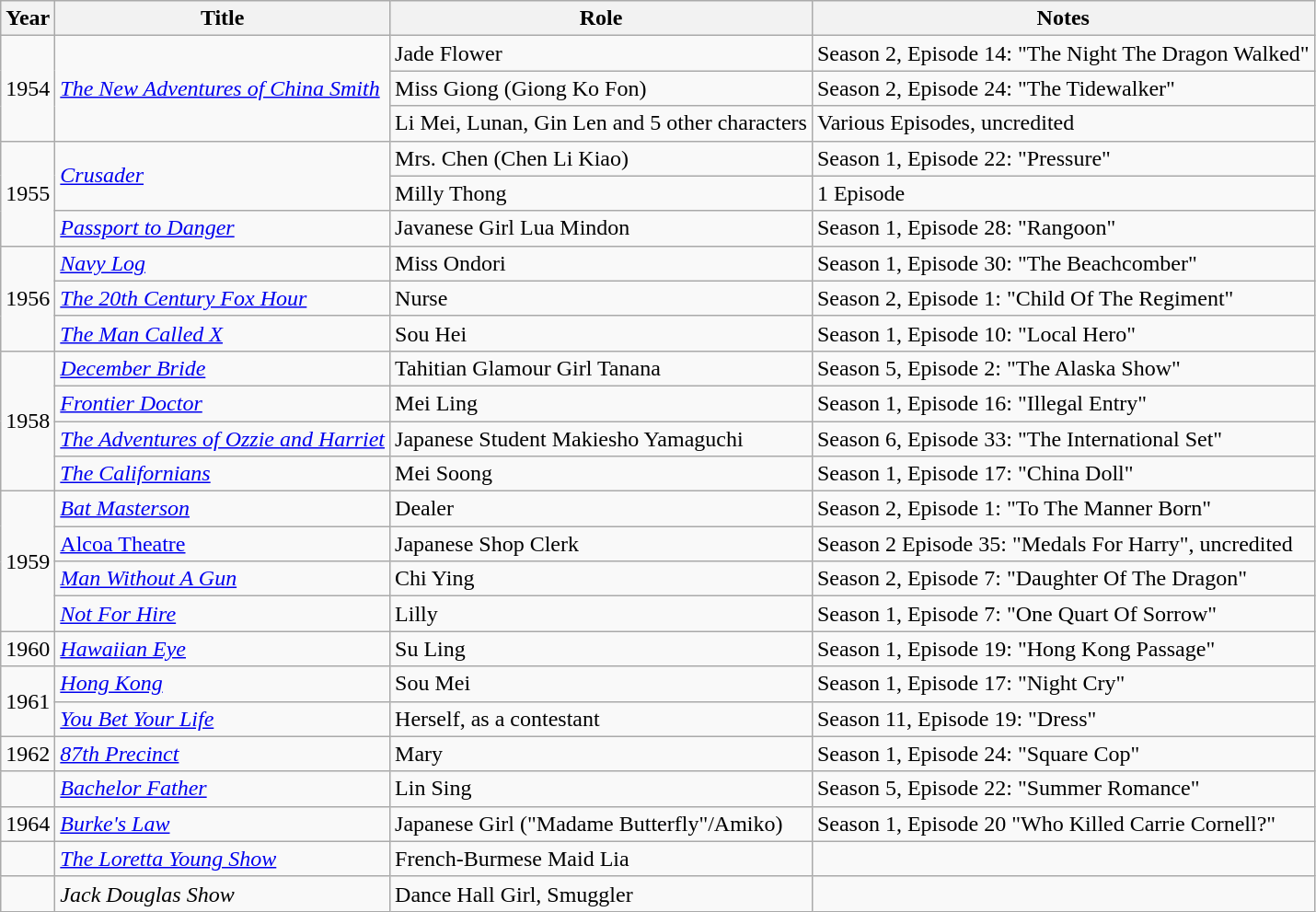<table class="wikitable">
<tr>
<th>Year</th>
<th>Title</th>
<th>Role</th>
<th>Notes</th>
</tr>
<tr>
<td rowspan="3">1954</td>
<td rowspan="3"><em><a href='#'>The New Adventures of China Smith</a></em></td>
<td>Jade Flower</td>
<td>Season 2, Episode 14: "The Night The Dragon Walked"</td>
</tr>
<tr>
<td>Miss Giong (Giong Ko Fon)</td>
<td>Season 2, Episode 24: "The Tidewalker"</td>
</tr>
<tr>
<td>Li Mei, Lunan, Gin Len and 5 other characters</td>
<td>Various Episodes, uncredited</td>
</tr>
<tr>
<td rowspan="3">1955</td>
<td rowspan="2"><em><a href='#'>Crusader</a></em></td>
<td>Mrs. Chen (Chen Li Kiao)</td>
<td>Season 1, Episode 22: "Pressure" </td>
</tr>
<tr>
<td>Milly Thong</td>
<td>1 Episode</td>
</tr>
<tr>
<td><em><a href='#'>Passport to Danger</a></em></td>
<td>Javanese Girl Lua Mindon</td>
<td>Season 1, Episode 28: "Rangoon"</td>
</tr>
<tr>
<td rowspan="3">1956</td>
<td><em><a href='#'>Navy Log</a></em></td>
<td>Miss Ondori</td>
<td>Season 1, Episode 30: "The Beachcomber"</td>
</tr>
<tr>
<td><em><a href='#'>The 20th Century Fox Hour</a></em></td>
<td>Nurse</td>
<td>Season 2, Episode 1: "Child Of The Regiment"</td>
</tr>
<tr>
<td><em><a href='#'>The Man Called X</a></em></td>
<td>Sou Hei</td>
<td>Season 1, Episode 10: "Local Hero"</td>
</tr>
<tr>
<td rowspan="4">1958</td>
<td><em><a href='#'>December Bride</a></em></td>
<td>Tahitian Glamour Girl Tanana</td>
<td>Season 5, Episode 2: "The Alaska Show"</td>
</tr>
<tr>
<td><em><a href='#'>Frontier Doctor</a></em></td>
<td>Mei Ling</td>
<td>Season 1, Episode 16: "Illegal Entry"</td>
</tr>
<tr>
<td><em><a href='#'>The Adventures of Ozzie and Harriet</a></em></td>
<td>Japanese Student Makiesho Yamaguchi</td>
<td>Season 6, Episode 33: "The International Set"</td>
</tr>
<tr>
<td><em><a href='#'>The Californians</a></em></td>
<td>Mei Soong</td>
<td>Season 1, Episode 17: "China Doll"</td>
</tr>
<tr>
<td rowspan="4">1959</td>
<td><em><a href='#'>Bat Masterson</a></em></td>
<td>Dealer</td>
<td>Season 2, Episode 1: "To The Manner Born"</td>
</tr>
<tr>
<td><a href='#'>Alcoa Theatre</a></td>
<td>Japanese Shop Clerk</td>
<td>Season 2 Episode 35: "Medals For Harry", uncredited</td>
</tr>
<tr>
<td><em><a href='#'>Man Without A Gun</a></em></td>
<td>Chi Ying</td>
<td>Season 2, Episode 7: "Daughter Of The Dragon"</td>
</tr>
<tr>
<td><em><a href='#'>Not For Hire</a></em></td>
<td>Lilly</td>
<td>Season 1, Episode 7: "One Quart Of Sorrow"</td>
</tr>
<tr>
<td>1960</td>
<td><em><a href='#'>Hawaiian Eye</a></em></td>
<td>Su Ling</td>
<td>Season 1, Episode 19: "Hong Kong Passage"</td>
</tr>
<tr>
<td rowspan="2">1961</td>
<td><em><a href='#'>Hong Kong</a></em></td>
<td>Sou Mei</td>
<td>Season 1, Episode 17: "Night Cry"</td>
</tr>
<tr>
<td><em><a href='#'>You Bet Your Life</a></em></td>
<td>Herself, as a contestant</td>
<td>Season 11, Episode 19: "Dress"</td>
</tr>
<tr>
<td>1962</td>
<td><em><a href='#'>87th Precinct</a></em></td>
<td>Mary</td>
<td>Season 1, Episode 24: "Square Cop"</td>
</tr>
<tr>
<td></td>
<td><em><a href='#'>Bachelor Father</a></em></td>
<td>Lin Sing</td>
<td>Season 5, Episode 22: "Summer Romance"</td>
</tr>
<tr>
<td>1964</td>
<td><em><a href='#'>Burke's Law</a></em></td>
<td>Japanese Girl ("Madame Butterfly"/Amiko)</td>
<td>Season 1, Episode 20 "Who Killed Carrie Cornell?"</td>
</tr>
<tr>
<td></td>
<td><em><a href='#'>The Loretta Young Show</a></em></td>
<td>French-Burmese Maid Lia</td>
<td></td>
</tr>
<tr>
<td></td>
<td><em>Jack Douglas Show</em></td>
<td>Dance Hall Girl, Smuggler</td>
<td></td>
</tr>
</table>
